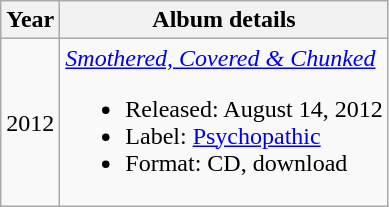<table class="wikitable" style="text-align:center;">
<tr>
<th>Year</th>
<th>Album details</th>
</tr>
<tr>
<td>2012</td>
<td style="text-align:left"><em><a href='#'>Smothered, Covered & Chunked</a></em><br><ul><li>Released: August 14, 2012</li><li>Label: <a href='#'>Psychopathic</a></li><li>Format: CD, download</li></ul></td>
</tr>
</table>
